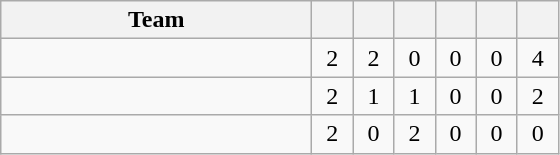<table class="wikitable" style="text-align:center">
<tr>
<th width=200>Team</th>
<th width=20></th>
<th width=20></th>
<th width=20></th>
<th width=20></th>
<th width=20></th>
<th width=20></th>
</tr>
<tr>
<td align="left"></td>
<td>2</td>
<td>2</td>
<td>0</td>
<td>0</td>
<td>0</td>
<td>4</td>
</tr>
<tr>
<td align="left"></td>
<td>2</td>
<td>1</td>
<td>1</td>
<td>0</td>
<td>0</td>
<td>2</td>
</tr>
<tr>
<td align="left"></td>
<td>2</td>
<td>0</td>
<td>2</td>
<td>0</td>
<td>0</td>
<td>0</td>
</tr>
</table>
